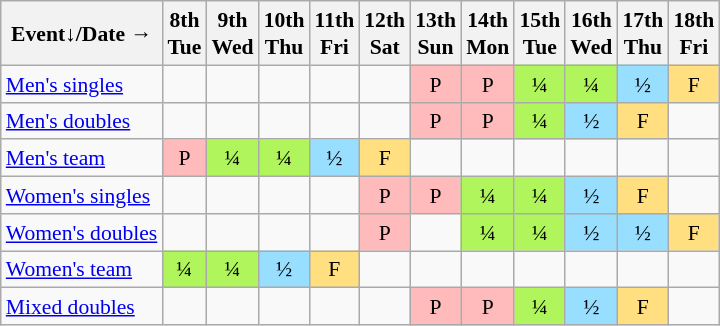<table class="wikitable" style="margin:0.5em auto; font-size:90%; line-height:1.25em; text-align:center;">
<tr>
<th>Event↓/Date →</th>
<th>8th<br>Tue</th>
<th>9th<br>Wed</th>
<th>10th<br>Thu</th>
<th>11th<br>Fri</th>
<th>12th<br>Sat</th>
<th>13th<br>Sun</th>
<th>14th<br>Mon</th>
<th>15th<br>Tue</th>
<th>16th<br>Wed</th>
<th>17th<br>Thu</th>
<th>18th<br>Fri</th>
</tr>
<tr>
<td align="left"><a href='#'>Men's singles</a></td>
<td></td>
<td></td>
<td></td>
<td></td>
<td></td>
<td bgcolor="#FFBBBB">P</td>
<td bgcolor="#FFBBBB">P</td>
<td bgcolor="#AFF55B">¼</td>
<td bgcolor="#AFF55B">¼</td>
<td bgcolor="#97DEFF">½</td>
<td bgcolor="#FFDF80">F</td>
</tr>
<tr>
<td align="left"><a href='#'>Men's doubles</a></td>
<td></td>
<td></td>
<td></td>
<td></td>
<td></td>
<td bgcolor="#FFBBBB">P</td>
<td bgcolor="#FFBBBB">P</td>
<td bgcolor="#AFF55B">¼</td>
<td bgcolor="#97DEFF">½</td>
<td bgcolor="#FFDF80">F</td>
<td></td>
</tr>
<tr>
<td align="left"><a href='#'>Men's team</a></td>
<td bgcolor="#FFBBBB">P</td>
<td bgcolor="#AFF55B">¼</td>
<td bgcolor="#AFF55B">¼</td>
<td bgcolor="#97DEFF">½</td>
<td bgcolor="#FFDF80">F</td>
<td></td>
<td></td>
<td></td>
<td></td>
<td></td>
</tr>
<tr>
<td align="left"><a href='#'>Women's singles</a></td>
<td></td>
<td></td>
<td></td>
<td></td>
<td bgcolor="#FFBBBB">P</td>
<td bgcolor="#FFBBBB">P</td>
<td bgcolor="#AFF55B">¼</td>
<td bgcolor="#AFF55B">¼</td>
<td bgcolor="#97DEFF">½</td>
<td bgcolor="#FFDF80">F</td>
<td></td>
</tr>
<tr>
<td align="left"><a href='#'>Women's doubles</a></td>
<td></td>
<td></td>
<td></td>
<td></td>
<td bgcolor="#FFBBBB">P</td>
<td></td>
<td bgcolor="#AFF55B">¼</td>
<td bgcolor="#AFF55B">¼</td>
<td bgcolor="#97DEFF">½</td>
<td bgcolor="#97DEFF">½</td>
<td bgcolor="#FFDF80">F</td>
</tr>
<tr>
<td align="left"><a href='#'>Women's team</a></td>
<td bgcolor="#AFF55B">¼</td>
<td bgcolor="#AFF55B">¼</td>
<td bgcolor="#97DEFF">½</td>
<td bgcolor="#FFDF80">F</td>
<td></td>
<td></td>
<td></td>
<td></td>
<td></td>
<td></td>
<td></td>
</tr>
<tr>
<td align="left"><a href='#'>Mixed doubles</a></td>
<td></td>
<td></td>
<td></td>
<td></td>
<td></td>
<td bgcolor="#FFBBBB">P</td>
<td bgcolor="#FFBBBB">P</td>
<td bgcolor="#AFF55B">¼</td>
<td bgcolor="#97DEFF">½</td>
<td bgcolor="#FFDF80">F</td>
<td></td>
</tr>
</table>
